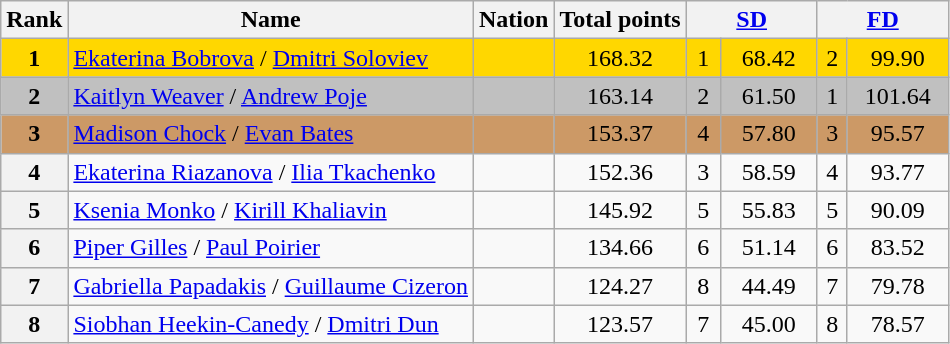<table class="wikitable sortable">
<tr>
<th>Rank</th>
<th>Name</th>
<th>Nation</th>
<th>Total points</th>
<th colspan="2" width="80px"><a href='#'>SD</a></th>
<th colspan="2" width="80px"><a href='#'>FD</a></th>
</tr>
<tr bgcolor="gold">
<td align="center"><strong>1</strong></td>
<td><a href='#'>Ekaterina Bobrova</a> / <a href='#'>Dmitri Soloviev</a></td>
<td></td>
<td align="center">168.32</td>
<td align="center">1</td>
<td align="center">68.42</td>
<td align="center">2</td>
<td align="center">99.90</td>
</tr>
<tr bgcolor="silver">
<td align="center"><strong>2</strong></td>
<td><a href='#'>Kaitlyn Weaver</a> / <a href='#'>Andrew Poje</a></td>
<td></td>
<td align="center">163.14</td>
<td align="center">2</td>
<td align="center">61.50</td>
<td align="center">1</td>
<td align="center">101.64</td>
</tr>
<tr bgcolor="cc9966">
<td align="center"><strong>3</strong></td>
<td><a href='#'>Madison Chock</a> / <a href='#'>Evan Bates</a></td>
<td></td>
<td align="center">153.37</td>
<td align="center">4</td>
<td align="center">57.80</td>
<td align="center">3</td>
<td align="center">95.57</td>
</tr>
<tr>
<th>4</th>
<td><a href='#'>Ekaterina Riazanova</a> / <a href='#'>Ilia Tkachenko</a></td>
<td></td>
<td align="center">152.36</td>
<td align="center">3</td>
<td align="center">58.59</td>
<td align="center">4</td>
<td align="center">93.77</td>
</tr>
<tr>
<th>5</th>
<td><a href='#'>Ksenia Monko</a> / <a href='#'>Kirill Khaliavin</a></td>
<td></td>
<td align="center">145.92</td>
<td align="center">5</td>
<td align="center">55.83</td>
<td align="center">5</td>
<td align="center">90.09</td>
</tr>
<tr>
<th>6</th>
<td><a href='#'>Piper Gilles</a> / <a href='#'>Paul Poirier</a></td>
<td></td>
<td align="center">134.66</td>
<td align="center">6</td>
<td align="center">51.14</td>
<td align="center">6</td>
<td align="center">83.52</td>
</tr>
<tr>
<th>7</th>
<td><a href='#'>Gabriella Papadakis</a> / <a href='#'>Guillaume Cizeron</a></td>
<td></td>
<td align="center">124.27</td>
<td align="center">8</td>
<td align="center">44.49</td>
<td align="center">7</td>
<td align="center">79.78</td>
</tr>
<tr>
<th>8</th>
<td><a href='#'>Siobhan Heekin-Canedy</a> / <a href='#'>Dmitri Dun</a></td>
<td></td>
<td align="center">123.57</td>
<td align="center">7</td>
<td align="center">45.00</td>
<td align="center">8</td>
<td align="center">78.57</td>
</tr>
</table>
